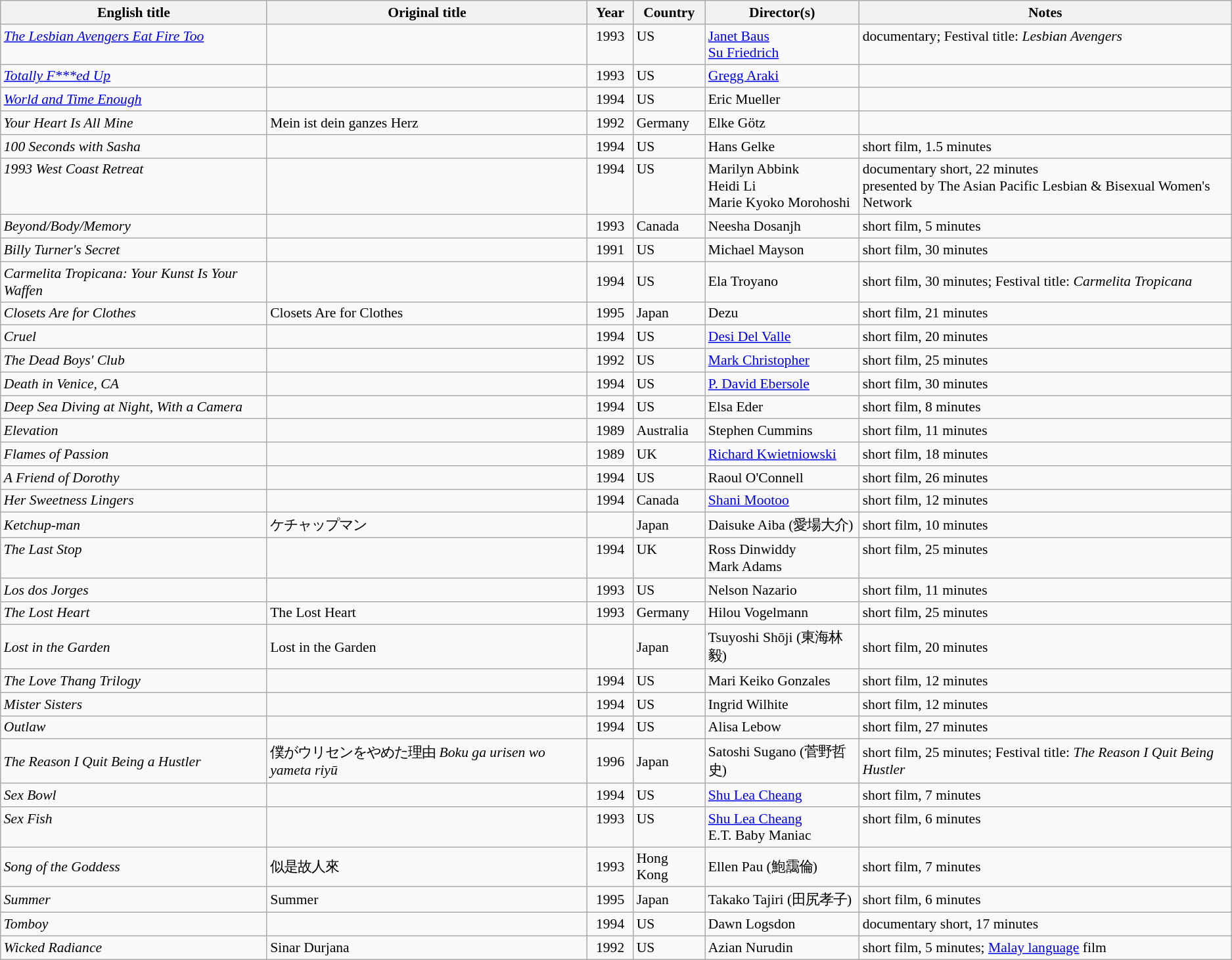<table class="wikitable" style="font-size: 90%;">
<tr>
<th>English title</th>
<th>Original title</th>
<th style="width:40px;">Year</th>
<th>Country</th>
<th>Director(s)</th>
<th>Notes</th>
</tr>
<tr valign="top">
<td><em><a href='#'>The Lesbian Avengers Eat Fire Too</a></em></td>
<td></td>
<td style="text-align:center;">1993</td>
<td>US</td>
<td><a href='#'>Janet Baus</a> <br> <a href='#'>Su Friedrich</a></td>
<td>documentary; Festival title: <em>Lesbian Avengers</em></td>
</tr>
<tr>
<td><em><a href='#'>Totally F***ed Up</a></em></td>
<td></td>
<td style="text-align:center;">1993</td>
<td>US</td>
<td><a href='#'>Gregg Araki</a></td>
<td></td>
</tr>
<tr>
<td><em><a href='#'>World and Time Enough</a></em></td>
<td></td>
<td style="text-align:center;">1994</td>
<td>US</td>
<td>Eric Mueller</td>
<td></td>
</tr>
<tr>
<td><em>Your Heart Is All Mine</em></td>
<td>Mein ist dein ganzes Herz</td>
<td style="text-align:center;">1992</td>
<td>Germany</td>
<td>Elke Götz</td>
<td></td>
</tr>
<tr>
<td><em>100 Seconds with Sasha</em></td>
<td></td>
<td style="text-align:center;">1994</td>
<td>US</td>
<td>Hans Gelke</td>
<td>short film, 1.5 minutes</td>
</tr>
<tr valign="top">
<td><em>1993 West Coast Retreat</em></td>
<td></td>
<td style="text-align:center;">1994</td>
<td>US</td>
<td>Marilyn Abbink <br> Heidi Li <br> Marie Kyoko Morohoshi</td>
<td>documentary short, 22 minutes <br> presented by The Asian Pacific Lesbian & Bisexual Women's Network</td>
</tr>
<tr>
<td><em>Beyond/Body/Memory</em></td>
<td></td>
<td style="text-align:center;">1993</td>
<td>Canada</td>
<td>Neesha Dosanjh</td>
<td>short film, 5 minutes</td>
</tr>
<tr>
<td><em>Billy Turner's Secret</em></td>
<td></td>
<td style="text-align:center;">1991</td>
<td>US</td>
<td>Michael Mayson</td>
<td>short film, 30 minutes</td>
</tr>
<tr>
<td><em>Carmelita Tropicana: Your Kunst Is Your Waffen</em></td>
<td></td>
<td style="text-align:center;">1994</td>
<td>US</td>
<td>Ela Troyano</td>
<td>short film, 30 minutes; Festival title: <em>Carmelita Tropicana</em></td>
</tr>
<tr>
<td><em>Closets Are for Clothes</em></td>
<td>Closets Are for Clothes</td>
<td style="text-align:center;">1995</td>
<td>Japan</td>
<td>Dezu</td>
<td>short film, 21 minutes</td>
</tr>
<tr>
<td><em>Cruel</em></td>
<td></td>
<td style="text-align:center;">1994</td>
<td>US</td>
<td><a href='#'>Desi Del Valle</a></td>
<td>short film, 20 minutes</td>
</tr>
<tr>
<td><em>The Dead Boys' Club</em></td>
<td></td>
<td style="text-align:center;">1992</td>
<td>US</td>
<td><a href='#'>Mark Christopher</a></td>
<td>short film, 25 minutes</td>
</tr>
<tr>
<td><em>Death in Venice, CA</em></td>
<td></td>
<td style="text-align:center;">1994</td>
<td>US</td>
<td><a href='#'>P. David Ebersole</a></td>
<td>short film, 30 minutes</td>
</tr>
<tr>
<td><em>Deep Sea Diving at Night, With a Camera</em></td>
<td></td>
<td style="text-align:center;">1994</td>
<td>US</td>
<td>Elsa Eder</td>
<td>short film, 8 minutes</td>
</tr>
<tr>
<td><em>Elevation</em></td>
<td></td>
<td style="text-align:center;">1989</td>
<td>Australia</td>
<td>Stephen Cummins</td>
<td>short film, 11 minutes</td>
</tr>
<tr>
<td><em>Flames of Passion</em></td>
<td></td>
<td style="text-align:center;">1989</td>
<td>UK</td>
<td><a href='#'>Richard Kwietniowski</a></td>
<td>short film, 18 minutes</td>
</tr>
<tr>
<td><em>A Friend of Dorothy</em></td>
<td></td>
<td style="text-align:center;">1994</td>
<td>US</td>
<td>Raoul O'Connell</td>
<td>short film, 26 minutes</td>
</tr>
<tr>
<td><em>Her Sweetness Lingers</em></td>
<td></td>
<td style="text-align:center;">1994</td>
<td>Canada</td>
<td><a href='#'>Shani Mootoo</a></td>
<td>short film, 12 minutes</td>
</tr>
<tr>
<td><em>Ketchup-man</em></td>
<td>ケチャップマン</td>
<td style="text-align:center;"></td>
<td>Japan</td>
<td>Daisuke Aiba (愛場大介)</td>
<td>short film, 10 minutes</td>
</tr>
<tr valign="top">
<td><em>The Last Stop</em></td>
<td></td>
<td style="text-align:center;">1994</td>
<td>UK</td>
<td>Ross Dinwiddy <br> Mark Adams</td>
<td>short film, 25 minutes</td>
</tr>
<tr>
<td><em>Los dos Jorges</em></td>
<td></td>
<td style="text-align:center;">1993</td>
<td>US</td>
<td>Nelson Nazario</td>
<td>short film, 11 minutes</td>
</tr>
<tr>
<td><em>The Lost Heart</em></td>
<td>The Lost Heart</td>
<td style="text-align:center;">1993</td>
<td>Germany</td>
<td>Hilou Vogelmann</td>
<td>short film, 25 minutes</td>
</tr>
<tr>
<td><em>Lost in the Garden</em></td>
<td>Lost in the Garden</td>
<td style="text-align:center;"></td>
<td>Japan</td>
<td>Tsuyoshi Shōji (東海林毅)</td>
<td>short film, 20 minutes</td>
</tr>
<tr valign="top">
<td><em>The Love Thang Trilogy</em> </td>
<td></td>
<td style="text-align:center;">1994</td>
<td>US</td>
<td>Mari Keiko Gonzales</td>
<td>short film, 12 minutes</td>
</tr>
<tr>
<td><em>Mister Sisters</em></td>
<td></td>
<td style="text-align:center;">1994</td>
<td>US</td>
<td>Ingrid Wilhite</td>
<td>short film, 12 minutes</td>
</tr>
<tr>
<td><em>Outlaw</em></td>
<td></td>
<td style="text-align:center;">1994</td>
<td>US</td>
<td>Alisa Lebow</td>
<td>short film, 27 minutes</td>
</tr>
<tr>
<td><em>The Reason I Quit Being a Hustler</em></td>
<td>僕がウリセンをやめた理由 <em>Boku ga urisen wo yameta riyū</em></td>
<td style="text-align:center;">1996</td>
<td>Japan</td>
<td>Satoshi Sugano (菅野哲史)</td>
<td>short film, 25 minutes; Festival title: <em>The Reason I Quit Being Hustler</em></td>
</tr>
<tr>
<td><em>Sex Bowl</em></td>
<td></td>
<td style="text-align:center;">1994</td>
<td>US</td>
<td><a href='#'>Shu Lea Cheang</a></td>
<td>short film, 7 minutes</td>
</tr>
<tr valign="top">
<td><em>Sex Fish</em></td>
<td></td>
<td style="text-align:center;">1993</td>
<td>US</td>
<td><a href='#'>Shu Lea Cheang</a> <br> E.T. Baby Maniac</td>
<td>short film, 6 minutes</td>
</tr>
<tr>
<td><em>Song of the Goddess</em></td>
<td>似是故人來</td>
<td style="text-align:center;">1993</td>
<td>Hong Kong</td>
<td>Ellen Pau (鮑靄倫)</td>
<td>short film, 7 minutes</td>
</tr>
<tr>
<td><em>Summer</em></td>
<td>Summer</td>
<td style="text-align:center;">1995</td>
<td>Japan</td>
<td>Takako Tajiri (田尻孝子)</td>
<td>short film, 6 minutes</td>
</tr>
<tr>
<td><em>Tomboy</em></td>
<td></td>
<td style="text-align:center;">1994</td>
<td>US</td>
<td>Dawn Logsdon</td>
<td>documentary short, 17 minutes</td>
</tr>
<tr>
<td><em>Wicked Radiance</em></td>
<td>Sinar Durjana</td>
<td style="text-align:center;">1992</td>
<td>US</td>
<td>Azian Nurudin</td>
<td>short film, 5 minutes; <a href='#'>Malay language</a> film</td>
</tr>
</table>
